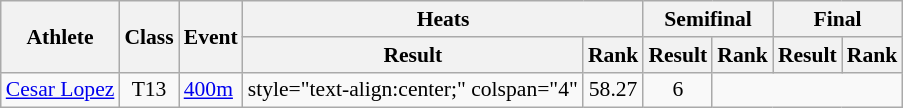<table class=wikitable style="font-size:90%">
<tr>
<th rowspan="2">Athlete</th>
<th rowspan="2">Class</th>
<th rowspan="2">Event</th>
<th colspan="2">Heats</th>
<th colspan="2">Semifinal</th>
<th colspan="2">Final</th>
</tr>
<tr>
<th>Result</th>
<th>Rank</th>
<th>Result</th>
<th>Rank</th>
<th>Result</th>
<th>Rank</th>
</tr>
<tr>
<td><a href='#'>Cesar Lopez</a></td>
<td style="text-align:center;">T13</td>
<td><a href='#'>400m</a></td>
<td>style="text-align:center;" colspan="4" </td>
<td style="text-align:center;">58.27</td>
<td style="text-align:center;">6</td>
</tr>
</table>
